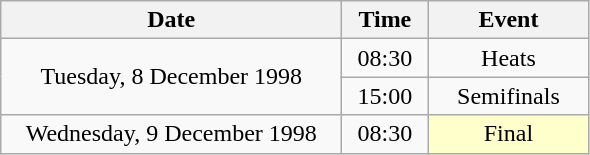<table class = "wikitable" style="text-align:center;">
<tr>
<th width=220>Date</th>
<th width=50>Time</th>
<th width=100>Event</th>
</tr>
<tr>
<td rowspan=2>Tuesday, 8 December 1998</td>
<td>08:30</td>
<td>Heats</td>
</tr>
<tr>
<td>15:00</td>
<td>Semifinals</td>
</tr>
<tr>
<td>Wednesday, 9 December 1998</td>
<td>08:30</td>
<td bgcolor=ffffcc>Final</td>
</tr>
</table>
